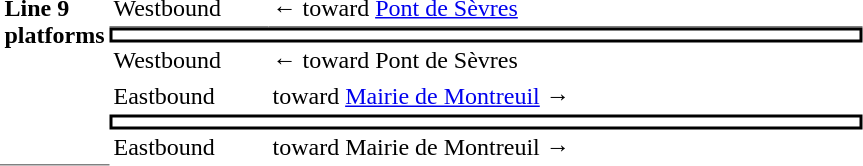<table border=0 cellspacing=0 cellpadding=3>
<tr>
<td style="border-bottom:solid 1px gray;" width=50 rowspan=10 valign=top><strong>Line 9 platforms</strong></td>
<td style="border-bottom:solid 1px gray;" width=100>Westbound</td>
<td style="border-bottom:solid 1px gray;" width=390>←   toward <a href='#'>Pont de Sèvres</a> </td>
</tr>
<tr>
<td style="border-top:solid 2px black;border-right:solid 2px black;border-left:solid 2px black;border-bottom:solid 2px black;text-align:center;" colspan=2></td>
</tr>
<tr>
<td>Westbound</td>
<td>←   toward Pont de Sèvres </td>
</tr>
<tr>
<td>Eastbound</td>
<td>   toward <a href='#'>Mairie de Montreuil</a>  →</td>
</tr>
<tr>
<td style="border-top:solid 2px black;border-right:solid 2px black;border-left:solid 2px black;border-bottom:solid 2px black;text-align:center;" colspan=2></td>
</tr>
<tr>
<td>Eastbound</td>
<td>   toward Mairie de Montreuil  →</td>
</tr>
</table>
